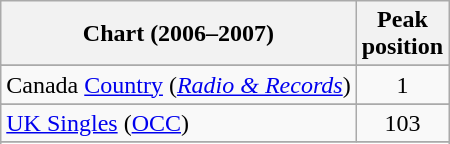<table class="wikitable sortable">
<tr>
<th>Chart (2006–2007)</th>
<th>Peak<br>position</th>
</tr>
<tr>
</tr>
<tr>
</tr>
<tr>
<td align="left">Canada <a href='#'>Country</a> (<em><a href='#'>Radio & Records</a></em>)</td>
<td align="center">1</td>
</tr>
<tr>
</tr>
<tr>
<td><a href='#'>UK Singles</a> (<a href='#'>OCC</a>)</td>
<td style="text-align:center;">103</td>
</tr>
<tr>
</tr>
<tr>
</tr>
<tr>
</tr>
<tr>
</tr>
<tr>
</tr>
</table>
